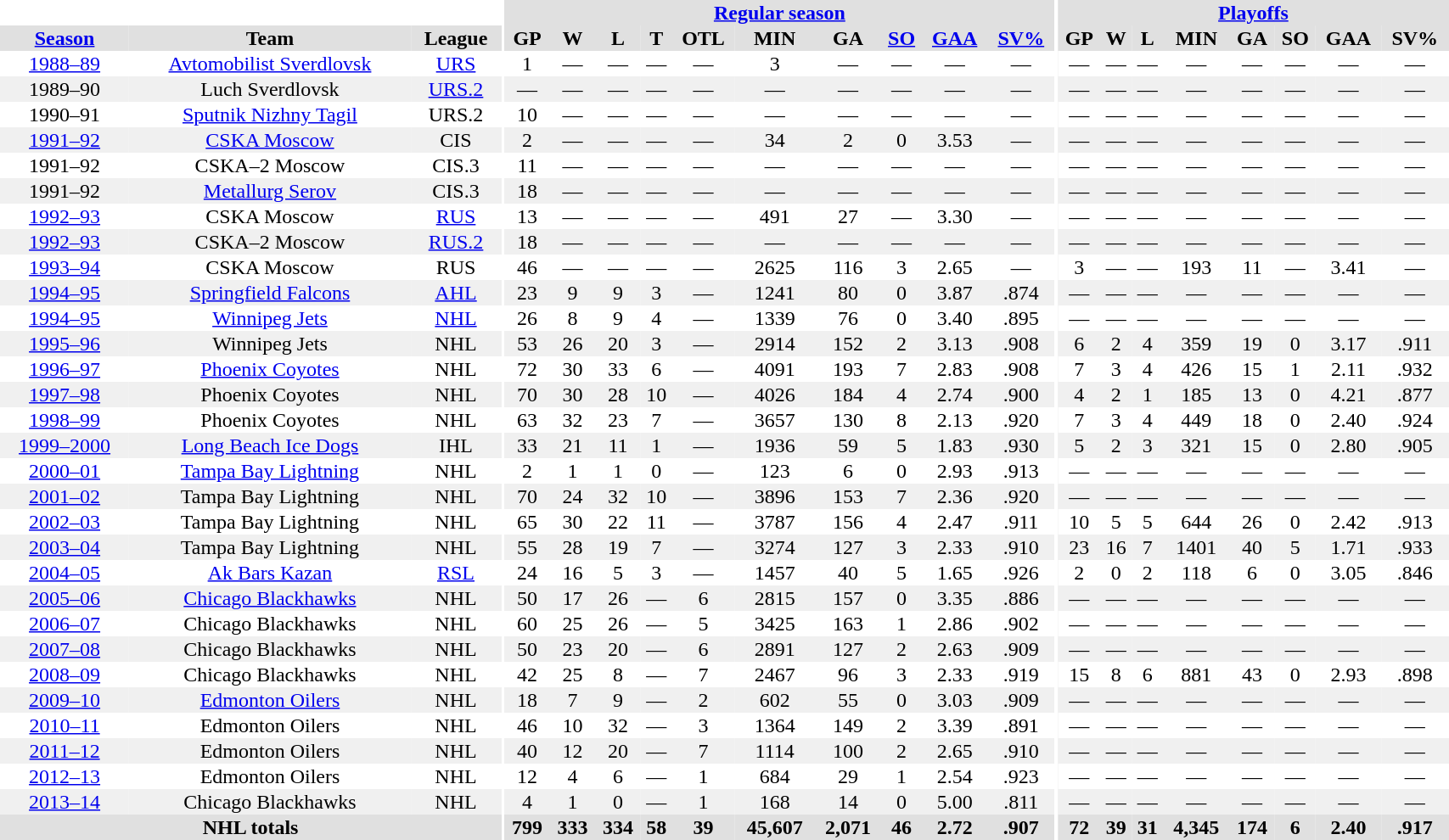<table border="0" cellpadding="1" cellspacing="0" style="width:90%; text-align:center;">
<tr bgcolor="#e0e0e0">
<th colspan="3" bgcolor="#ffffff"></th>
<th rowspan="99" bgcolor="#ffffff"></th>
<th colspan="10" bgcolor="#e0e0e0"><a href='#'>Regular season</a></th>
<th rowspan="99" bgcolor="#ffffff"></th>
<th colspan="8" bgcolor="#e0e0e0"><a href='#'>Playoffs</a></th>
</tr>
<tr bgcolor="#e0e0e0">
<th><a href='#'>Season</a></th>
<th>Team</th>
<th>League</th>
<th>GP</th>
<th>W</th>
<th>L</th>
<th>T</th>
<th>OTL</th>
<th>MIN</th>
<th>GA</th>
<th><a href='#'>SO</a></th>
<th><a href='#'>GAA</a></th>
<th><a href='#'>SV%</a></th>
<th>GP</th>
<th>W</th>
<th>L</th>
<th>MIN</th>
<th>GA</th>
<th>SO</th>
<th>GAA</th>
<th>SV%</th>
</tr>
<tr>
<td><a href='#'>1988–89</a></td>
<td><a href='#'>Avtomobilist Sverdlovsk</a></td>
<td><a href='#'>URS</a></td>
<td>1</td>
<td>—</td>
<td>—</td>
<td>—</td>
<td>—</td>
<td>3</td>
<td>—</td>
<td>—</td>
<td>—</td>
<td>—</td>
<td>—</td>
<td>—</td>
<td>—</td>
<td>—</td>
<td>—</td>
<td>—</td>
<td>—</td>
<td>—</td>
</tr>
<tr bgcolor="#f0f0f0">
<td>1989–90</td>
<td>Luch Sverdlovsk</td>
<td><a href='#'>URS.2</a></td>
<td>—</td>
<td>—</td>
<td>—</td>
<td>—</td>
<td>—</td>
<td>—</td>
<td>—</td>
<td>—</td>
<td>—</td>
<td>—</td>
<td>—</td>
<td>—</td>
<td>—</td>
<td>—</td>
<td>—</td>
<td>—</td>
<td>—</td>
<td>—</td>
</tr>
<tr>
<td>1990–91</td>
<td><a href='#'>Sputnik Nizhny Tagil</a></td>
<td>URS.2</td>
<td>10</td>
<td>—</td>
<td>—</td>
<td>—</td>
<td>—</td>
<td>—</td>
<td>—</td>
<td>—</td>
<td>—</td>
<td>—</td>
<td>—</td>
<td>—</td>
<td>—</td>
<td>—</td>
<td>—</td>
<td>—</td>
<td>—</td>
<td>—</td>
</tr>
<tr bgcolor="#f0f0f0">
<td><a href='#'>1991–92</a></td>
<td><a href='#'>CSKA Moscow</a></td>
<td>CIS</td>
<td>2</td>
<td>—</td>
<td>—</td>
<td>—</td>
<td>—</td>
<td>34</td>
<td>2</td>
<td>0</td>
<td>3.53</td>
<td>—</td>
<td>—</td>
<td>—</td>
<td>—</td>
<td>—</td>
<td>—</td>
<td>—</td>
<td>—</td>
<td>—</td>
</tr>
<tr>
<td>1991–92</td>
<td>CSKA–2 Moscow</td>
<td>CIS.3</td>
<td>11</td>
<td>—</td>
<td>—</td>
<td>—</td>
<td>—</td>
<td>—</td>
<td>—</td>
<td>—</td>
<td>—</td>
<td>—</td>
<td>—</td>
<td>—</td>
<td>—</td>
<td>—</td>
<td>—</td>
<td>—</td>
<td>—</td>
<td>—</td>
</tr>
<tr bgcolor="#f0f0f0">
<td>1991–92</td>
<td><a href='#'>Metallurg Serov</a></td>
<td>CIS.3</td>
<td>18</td>
<td>—</td>
<td>—</td>
<td>—</td>
<td>—</td>
<td>—</td>
<td>—</td>
<td>—</td>
<td>—</td>
<td>—</td>
<td>—</td>
<td>—</td>
<td>—</td>
<td>—</td>
<td>—</td>
<td>—</td>
<td>—</td>
<td>—</td>
</tr>
<tr>
<td><a href='#'>1992–93</a></td>
<td>CSKA Moscow</td>
<td><a href='#'>RUS</a></td>
<td>13</td>
<td>—</td>
<td>—</td>
<td>—</td>
<td>—</td>
<td>491</td>
<td>27</td>
<td>—</td>
<td>3.30</td>
<td>—</td>
<td>—</td>
<td>—</td>
<td>—</td>
<td>—</td>
<td>—</td>
<td>—</td>
<td>—</td>
<td>—</td>
</tr>
<tr bgcolor="#f0f0f0">
<td><a href='#'>1992–93</a></td>
<td>CSKA–2 Moscow</td>
<td><a href='#'>RUS.2</a></td>
<td>18</td>
<td>—</td>
<td>—</td>
<td>—</td>
<td>—</td>
<td>—</td>
<td>—</td>
<td>—</td>
<td>—</td>
<td>—</td>
<td>—</td>
<td>—</td>
<td>—</td>
<td>—</td>
<td>—</td>
<td>—</td>
<td>—</td>
<td>—</td>
</tr>
<tr>
<td><a href='#'>1993–94</a></td>
<td>CSKA Moscow</td>
<td>RUS</td>
<td>46</td>
<td>—</td>
<td>—</td>
<td>—</td>
<td>—</td>
<td>2625</td>
<td>116</td>
<td>3</td>
<td>2.65</td>
<td>—</td>
<td>3</td>
<td>—</td>
<td>—</td>
<td>193</td>
<td>11</td>
<td>—</td>
<td>3.41</td>
<td>—</td>
</tr>
<tr bgcolor="#f0f0f0">
<td><a href='#'>1994–95</a></td>
<td><a href='#'>Springfield Falcons</a></td>
<td><a href='#'>AHL</a></td>
<td>23</td>
<td>9</td>
<td>9</td>
<td>3</td>
<td>—</td>
<td>1241</td>
<td>80</td>
<td>0</td>
<td>3.87</td>
<td>.874</td>
<td>—</td>
<td>—</td>
<td>—</td>
<td>—</td>
<td>—</td>
<td>—</td>
<td>—</td>
<td>—</td>
</tr>
<tr>
<td><a href='#'>1994–95</a></td>
<td><a href='#'>Winnipeg Jets</a></td>
<td><a href='#'>NHL</a></td>
<td>26</td>
<td>8</td>
<td>9</td>
<td>4</td>
<td>—</td>
<td>1339</td>
<td>76</td>
<td>0</td>
<td>3.40</td>
<td>.895</td>
<td>—</td>
<td>—</td>
<td>—</td>
<td>—</td>
<td>—</td>
<td>—</td>
<td>—</td>
<td>—</td>
</tr>
<tr bgcolor="#f0f0f0">
<td><a href='#'>1995–96</a></td>
<td>Winnipeg Jets</td>
<td>NHL</td>
<td>53</td>
<td>26</td>
<td>20</td>
<td>3</td>
<td>—</td>
<td>2914</td>
<td>152</td>
<td>2</td>
<td>3.13</td>
<td>.908</td>
<td>6</td>
<td>2</td>
<td>4</td>
<td>359</td>
<td>19</td>
<td>0</td>
<td>3.17</td>
<td>.911</td>
</tr>
<tr>
<td><a href='#'>1996–97</a></td>
<td><a href='#'>Phoenix Coyotes</a></td>
<td>NHL</td>
<td>72</td>
<td>30</td>
<td>33</td>
<td>6</td>
<td>—</td>
<td>4091</td>
<td>193</td>
<td>7</td>
<td>2.83</td>
<td>.908</td>
<td>7</td>
<td>3</td>
<td>4</td>
<td>426</td>
<td>15</td>
<td>1</td>
<td>2.11</td>
<td>.932</td>
</tr>
<tr bgcolor="#f0f0f0">
<td><a href='#'>1997–98</a></td>
<td>Phoenix Coyotes</td>
<td>NHL</td>
<td>70</td>
<td>30</td>
<td>28</td>
<td>10</td>
<td>—</td>
<td>4026</td>
<td>184</td>
<td>4</td>
<td>2.74</td>
<td>.900</td>
<td>4</td>
<td>2</td>
<td>1</td>
<td>185</td>
<td>13</td>
<td>0</td>
<td>4.21</td>
<td>.877</td>
</tr>
<tr>
<td><a href='#'>1998–99</a></td>
<td>Phoenix Coyotes</td>
<td>NHL</td>
<td>63</td>
<td>32</td>
<td>23</td>
<td>7</td>
<td>—</td>
<td>3657</td>
<td>130</td>
<td>8</td>
<td>2.13</td>
<td>.920</td>
<td>7</td>
<td>3</td>
<td>4</td>
<td>449</td>
<td>18</td>
<td>0</td>
<td>2.40</td>
<td>.924</td>
</tr>
<tr bgcolor="#f0f0f0">
<td><a href='#'>1999–2000</a></td>
<td><a href='#'>Long Beach Ice Dogs</a></td>
<td>IHL</td>
<td>33</td>
<td>21</td>
<td>11</td>
<td>1</td>
<td>—</td>
<td>1936</td>
<td>59</td>
<td>5</td>
<td>1.83</td>
<td>.930</td>
<td>5</td>
<td>2</td>
<td>3</td>
<td>321</td>
<td>15</td>
<td>0</td>
<td>2.80</td>
<td>.905</td>
</tr>
<tr>
<td><a href='#'>2000–01</a></td>
<td><a href='#'>Tampa Bay Lightning</a></td>
<td>NHL</td>
<td>2</td>
<td>1</td>
<td>1</td>
<td>0</td>
<td>—</td>
<td>123</td>
<td>6</td>
<td>0</td>
<td>2.93</td>
<td>.913</td>
<td>—</td>
<td>—</td>
<td>—</td>
<td>—</td>
<td>—</td>
<td>—</td>
<td>—</td>
<td>—</td>
</tr>
<tr bgcolor="#f0f0f0">
<td><a href='#'>2001–02</a></td>
<td>Tampa Bay Lightning</td>
<td>NHL</td>
<td>70</td>
<td>24</td>
<td>32</td>
<td>10</td>
<td>—</td>
<td>3896</td>
<td>153</td>
<td>7</td>
<td>2.36</td>
<td>.920</td>
<td>—</td>
<td>—</td>
<td>—</td>
<td>—</td>
<td>—</td>
<td>—</td>
<td>—</td>
<td>—</td>
</tr>
<tr>
<td><a href='#'>2002–03</a></td>
<td>Tampa Bay Lightning</td>
<td>NHL</td>
<td>65</td>
<td>30</td>
<td>22</td>
<td>11</td>
<td>—</td>
<td>3787</td>
<td>156</td>
<td>4</td>
<td>2.47</td>
<td>.911</td>
<td>10</td>
<td>5</td>
<td>5</td>
<td>644</td>
<td>26</td>
<td>0</td>
<td>2.42</td>
<td>.913</td>
</tr>
<tr bgcolor="#f0f0f0">
<td><a href='#'>2003–04</a></td>
<td>Tampa Bay Lightning</td>
<td>NHL</td>
<td>55</td>
<td>28</td>
<td>19</td>
<td>7</td>
<td>—</td>
<td>3274</td>
<td>127</td>
<td>3</td>
<td>2.33</td>
<td>.910</td>
<td>23</td>
<td>16</td>
<td>7</td>
<td>1401</td>
<td>40</td>
<td>5</td>
<td>1.71</td>
<td>.933</td>
</tr>
<tr>
<td><a href='#'>2004–05</a></td>
<td><a href='#'>Ak Bars Kazan</a></td>
<td><a href='#'>RSL</a></td>
<td>24</td>
<td>16</td>
<td>5</td>
<td>3</td>
<td>—</td>
<td>1457</td>
<td>40</td>
<td>5</td>
<td>1.65</td>
<td>.926</td>
<td>2</td>
<td>0</td>
<td>2</td>
<td>118</td>
<td>6</td>
<td>0</td>
<td>3.05</td>
<td>.846</td>
</tr>
<tr bgcolor="#f0f0f0">
<td><a href='#'>2005–06</a></td>
<td><a href='#'>Chicago Blackhawks</a></td>
<td>NHL</td>
<td>50</td>
<td>17</td>
<td>26</td>
<td>—</td>
<td>6</td>
<td>2815</td>
<td>157</td>
<td>0</td>
<td>3.35</td>
<td>.886</td>
<td>—</td>
<td>—</td>
<td>—</td>
<td>—</td>
<td>—</td>
<td>—</td>
<td>—</td>
<td>—</td>
</tr>
<tr>
<td><a href='#'>2006–07</a></td>
<td>Chicago Blackhawks</td>
<td>NHL</td>
<td>60</td>
<td>25</td>
<td>26</td>
<td>—</td>
<td>5</td>
<td>3425</td>
<td>163</td>
<td>1</td>
<td>2.86</td>
<td>.902</td>
<td>—</td>
<td>—</td>
<td>—</td>
<td>—</td>
<td>—</td>
<td>—</td>
<td>—</td>
<td>—</td>
</tr>
<tr bgcolor="#f0f0f0">
<td><a href='#'>2007–08</a></td>
<td>Chicago Blackhawks</td>
<td>NHL</td>
<td>50</td>
<td>23</td>
<td>20</td>
<td>—</td>
<td>6</td>
<td>2891</td>
<td>127</td>
<td>2</td>
<td>2.63</td>
<td>.909</td>
<td>—</td>
<td>—</td>
<td>—</td>
<td>—</td>
<td>—</td>
<td>—</td>
<td>—</td>
<td>—</td>
</tr>
<tr>
<td><a href='#'>2008–09</a></td>
<td>Chicago Blackhawks</td>
<td>NHL</td>
<td>42</td>
<td>25</td>
<td>8</td>
<td>—</td>
<td>7</td>
<td>2467</td>
<td>96</td>
<td>3</td>
<td>2.33</td>
<td>.919</td>
<td>15</td>
<td>8</td>
<td>6</td>
<td>881</td>
<td>43</td>
<td>0</td>
<td>2.93</td>
<td>.898</td>
</tr>
<tr bgcolor="#f0f0f0">
<td><a href='#'>2009–10</a></td>
<td><a href='#'>Edmonton Oilers</a></td>
<td>NHL</td>
<td>18</td>
<td>7</td>
<td>9</td>
<td>—</td>
<td>2</td>
<td>602</td>
<td>55</td>
<td>0</td>
<td>3.03</td>
<td>.909</td>
<td>—</td>
<td>—</td>
<td>—</td>
<td>—</td>
<td>—</td>
<td>—</td>
<td>—</td>
<td>—</td>
</tr>
<tr>
<td><a href='#'>2010–11</a></td>
<td>Edmonton Oilers</td>
<td>NHL</td>
<td>46</td>
<td>10</td>
<td>32</td>
<td>—</td>
<td>3</td>
<td>1364</td>
<td>149</td>
<td>2</td>
<td>3.39</td>
<td>.891</td>
<td>—</td>
<td>—</td>
<td>—</td>
<td>—</td>
<td>—</td>
<td>—</td>
<td>—</td>
<td>—</td>
</tr>
<tr bgcolor="#f0f0f0">
<td><a href='#'>2011–12</a></td>
<td>Edmonton Oilers</td>
<td>NHL</td>
<td>40</td>
<td>12</td>
<td>20</td>
<td>—</td>
<td>7</td>
<td>1114</td>
<td>100</td>
<td>2</td>
<td>2.65</td>
<td>.910</td>
<td>—</td>
<td>—</td>
<td>—</td>
<td>—</td>
<td>—</td>
<td>—</td>
<td>—</td>
<td>—</td>
</tr>
<tr>
<td><a href='#'>2012–13</a></td>
<td>Edmonton Oilers</td>
<td>NHL</td>
<td>12</td>
<td>4</td>
<td>6</td>
<td>—</td>
<td>1</td>
<td>684</td>
<td>29</td>
<td>1</td>
<td>2.54</td>
<td>.923</td>
<td>—</td>
<td>—</td>
<td>—</td>
<td>—</td>
<td>—</td>
<td>—</td>
<td>—</td>
<td>—</td>
</tr>
<tr bgcolor="#f0f0f0">
<td><a href='#'>2013–14</a></td>
<td>Chicago Blackhawks</td>
<td>NHL</td>
<td>4</td>
<td>1</td>
<td>0</td>
<td>—</td>
<td>1</td>
<td>168</td>
<td>14</td>
<td>0</td>
<td>5.00</td>
<td>.811</td>
<td>—</td>
<td>—</td>
<td>—</td>
<td>—</td>
<td>—</td>
<td>—</td>
<td>—</td>
<td>—</td>
</tr>
<tr bgcolor="#e0e0e0">
<th colspan="3">NHL totals</th>
<th>799</th>
<th>333</th>
<th>334</th>
<th>58</th>
<th>39</th>
<th>45,607</th>
<th>2,071</th>
<th>46</th>
<th>2.72</th>
<th>.907</th>
<th>72</th>
<th>39</th>
<th>31</th>
<th>4,345</th>
<th>174</th>
<th>6</th>
<th>2.40</th>
<th>.917</th>
</tr>
</table>
